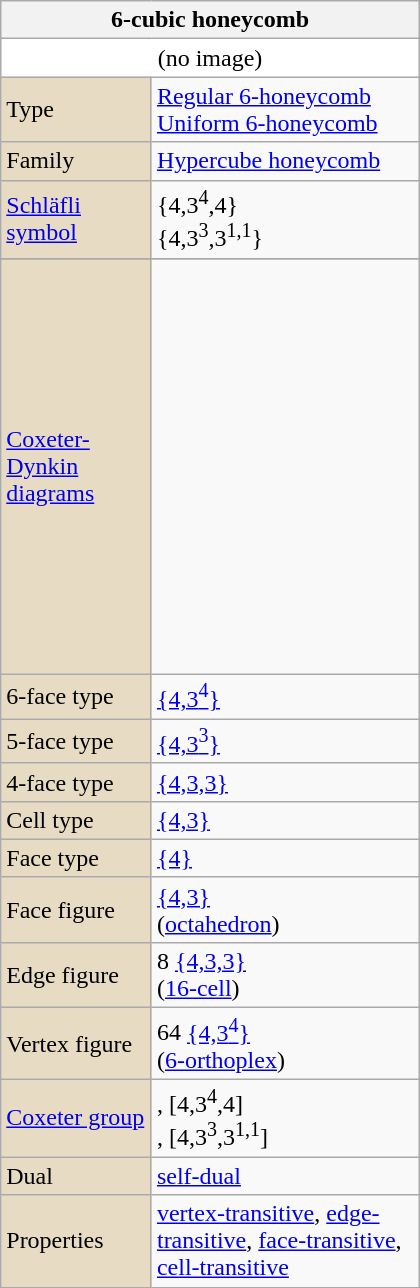<table class="wikitable" align="right" style="margin-left:10px" width="280">
<tr>
<th bgcolor=#e7dcc3 colspan=2>6-cubic honeycomb</th>
</tr>
<tr>
<td bgcolor=#ffffff align=center colspan=2>(no image)</td>
</tr>
<tr>
<td bgcolor=#e7dcc3>Type</td>
<td><a href='#'>Regular 6-honeycomb</a><br><a href='#'>Uniform 6-honeycomb</a></td>
</tr>
<tr>
<td bgcolor=#e7dcc3>Family</td>
<td><a href='#'>Hypercube honeycomb</a></td>
</tr>
<tr>
<td bgcolor=#e7dcc3><a href='#'>Schläfli symbol</a></td>
<td>{4,3<sup>4</sup>,4}<br>{4,3<sup>3</sup>,3<sup>1,1</sup>}</td>
</tr>
<tr>
</tr>
<tr>
<td bgcolor=#e7dcc3><a href='#'>Coxeter-Dynkin diagrams</a></td>
<td><br><br><br><br><br>
<br><br>
<br><br>
<br><br>
<br>
<br>
<br>
<br></td>
</tr>
<tr>
<td bgcolor=#e7dcc3>6-face type</td>
<td><a href='#'>{4,3<sup>4</sup>}</a></td>
</tr>
<tr>
<td bgcolor=#e7dcc3>5-face type</td>
<td><a href='#'>{4,3<sup>3</sup>}</a></td>
</tr>
<tr>
<td bgcolor=#e7dcc3>4-face type</td>
<td><a href='#'>{4,3,3}</a></td>
</tr>
<tr>
<td bgcolor=#e7dcc3>Cell type</td>
<td><a href='#'>{4,3}</a></td>
</tr>
<tr>
<td bgcolor=#e7dcc3>Face type</td>
<td><a href='#'>{4}</a></td>
</tr>
<tr>
<td bgcolor=#e7dcc3>Face figure</td>
<td><a href='#'>{4,3}</a><br>(<a href='#'>octahedron</a>)</td>
</tr>
<tr>
<td bgcolor=#e7dcc3>Edge figure</td>
<td>8 <a href='#'>{4,3,3}</a><br>(<a href='#'>16-cell</a>)</td>
</tr>
<tr>
<td bgcolor=#e7dcc3>Vertex figure</td>
<td>64 <a href='#'>{4,3<sup>4</sup>}</a><br>(<a href='#'>6-orthoplex</a>)</td>
</tr>
<tr>
<td bgcolor=#e7dcc3><a href='#'>Coxeter group</a></td>
<td>, [4,3<sup>4</sup>,4]<br>, [4,3<sup>3</sup>,3<sup>1,1</sup>]</td>
</tr>
<tr>
<td bgcolor=#e7dcc3>Dual</td>
<td><a href='#'>self-dual</a></td>
</tr>
<tr>
<td bgcolor=#e7dcc3>Properties</td>
<td><a href='#'>vertex-transitive</a>, <a href='#'>edge-transitive</a>, <a href='#'>face-transitive</a>, <a href='#'>cell-transitive</a></td>
</tr>
</table>
